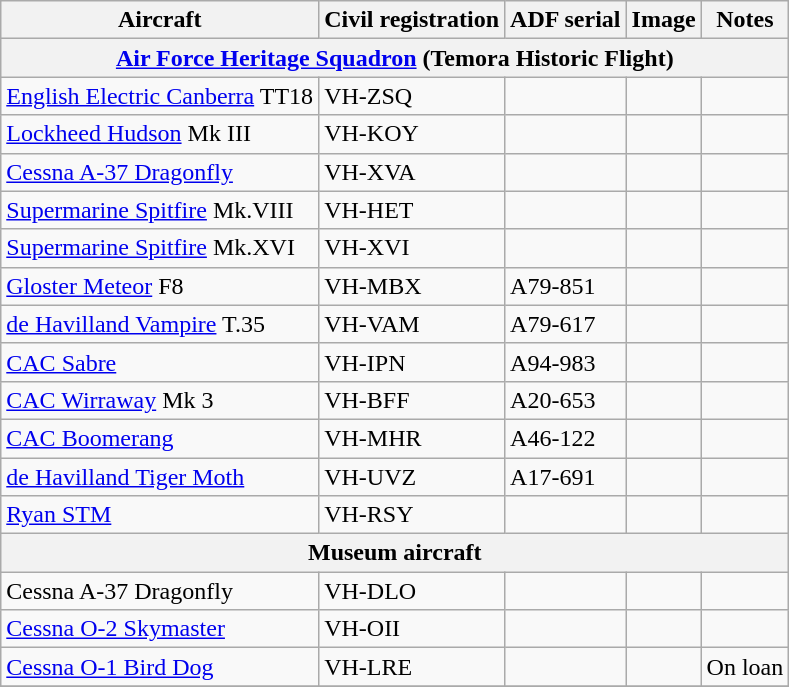<table class="wikitable">
<tr>
<th>Aircraft</th>
<th>Civil registration</th>
<th>ADF serial</th>
<th>Image</th>
<th>Notes</th>
</tr>
<tr>
<th colspan="5" style=""><a href='#'>Air Force Heritage Squadron</a> (Temora Historic Flight)</th>
</tr>
<tr>
<td><a href='#'>English Electric Canberra</a> TT18</td>
<td>VH-ZSQ</td>
<td></td>
<td></td>
<td></td>
</tr>
<tr>
<td><a href='#'>Lockheed Hudson</a> Mk III</td>
<td>VH-KOY</td>
<td></td>
<td></td>
<td></td>
</tr>
<tr>
<td><a href='#'>Cessna A-37 Dragonfly</a></td>
<td>VH-XVA</td>
<td></td>
<td></td>
<td></td>
</tr>
<tr>
<td><a href='#'>Supermarine Spitfire</a> Mk.VIII</td>
<td>VH-HET</td>
<td></td>
<td></td>
<td></td>
</tr>
<tr>
<td><a href='#'>Supermarine Spitfire</a> Mk.XVI</td>
<td>VH-XVI</td>
<td></td>
<td></td>
<td></td>
</tr>
<tr>
<td><a href='#'>Gloster Meteor</a> F8</td>
<td>VH-MBX</td>
<td>A79-851</td>
<td></td>
<td></td>
</tr>
<tr>
<td><a href='#'>de Havilland Vampire</a> T.35</td>
<td>VH-VAM</td>
<td>A79-617</td>
<td></td>
<td></td>
</tr>
<tr>
<td><a href='#'>CAC Sabre</a></td>
<td>VH-IPN</td>
<td>A94-983</td>
<td></td>
<td></td>
</tr>
<tr>
<td><a href='#'>CAC Wirraway</a> Mk 3</td>
<td>VH-BFF</td>
<td>A20-653</td>
<td></td>
<td></td>
</tr>
<tr>
<td><a href='#'>CAC Boomerang</a></td>
<td>VH-MHR</td>
<td>A46-122</td>
<td></td>
<td></td>
</tr>
<tr>
<td><a href='#'>de Havilland Tiger Moth</a></td>
<td>VH-UVZ</td>
<td>A17-691</td>
<td></td>
<td></td>
</tr>
<tr>
<td><a href='#'>Ryan STM</a></td>
<td>VH-RSY</td>
<td></td>
<td></td>
<td></td>
</tr>
<tr>
<th colspan="5" style="">Museum aircraft</th>
</tr>
<tr>
<td>Cessna A-37 Dragonfly</td>
<td>VH-DLO</td>
<td></td>
<td></td>
<td></td>
</tr>
<tr>
<td><a href='#'>Cessna O-2 Skymaster</a></td>
<td>VH-OII</td>
<td></td>
<td></td>
<td></td>
</tr>
<tr>
<td><a href='#'>Cessna O-1 Bird Dog</a></td>
<td>VH-LRE</td>
<td></td>
<td></td>
<td>On loan</td>
</tr>
<tr>
</tr>
</table>
